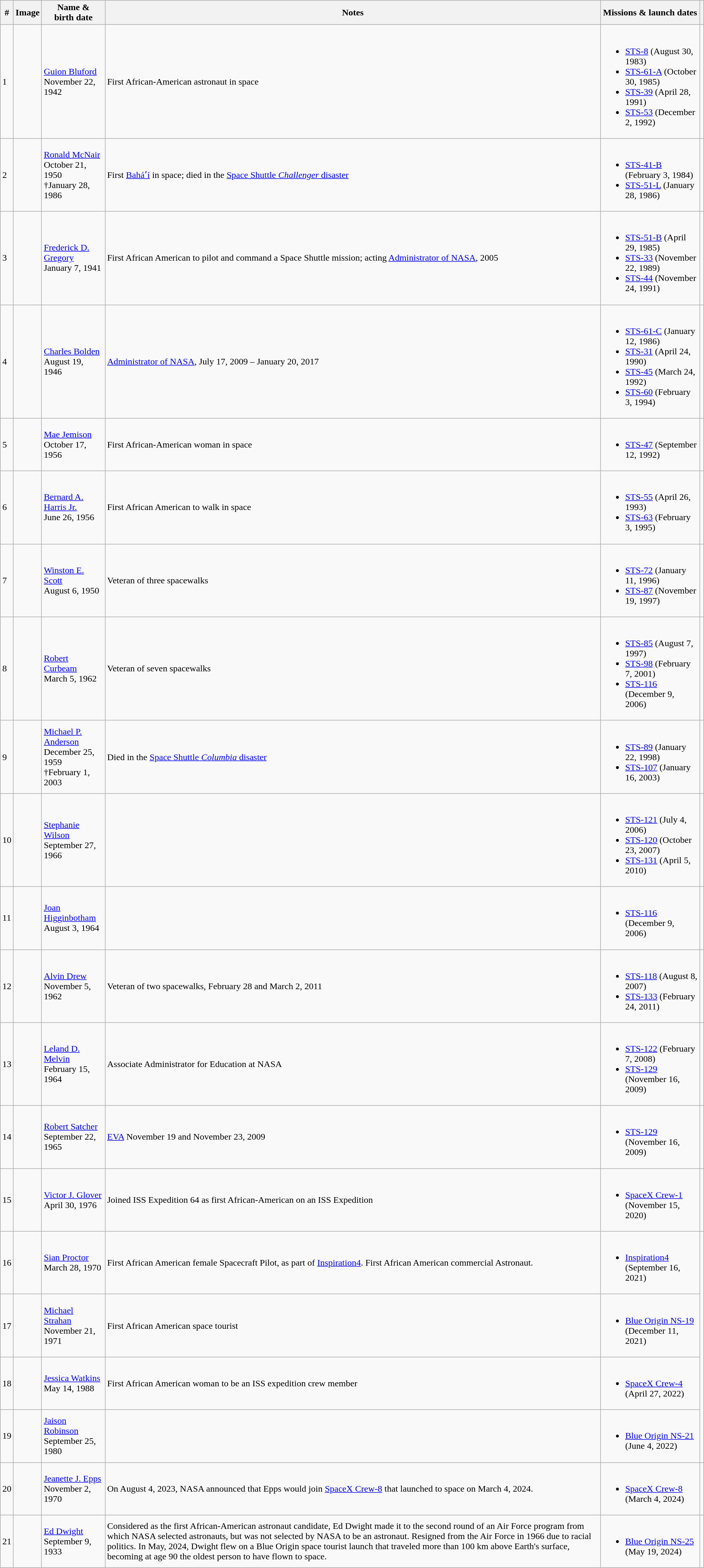<table class="wikitable sticky-header">
<tr>
<th>#</th>
<th>Image</th>
<th>Name &<br>birth date</th>
<th>Notes</th>
<th>Missions & launch dates</th>
<th></th>
</tr>
<tr>
<td>1</td>
<td></td>
<td><a href='#'>Guion Bluford</a><br>November 22, 1942</td>
<td>First African-American astronaut in space</td>
<td><br><ul><li><a href='#'>STS-8</a> (August 30, 1983)</li><li><a href='#'>STS-61-A</a> (October 30, 1985)</li><li><a href='#'>STS-39</a> (April 28, 1991)</li><li><a href='#'>STS-53</a> (December 2, 1992)</li></ul></td>
<td></td>
</tr>
<tr>
<td>2</td>
<td></td>
<td><a href='#'>Ronald McNair</a><br>October 21, 1950<br>†January 28, 1986</td>
<td>First <a href='#'>Baháʼí</a> in space; died in the <a href='#'>Space Shuttle <em>Challenger</em> disaster</a></td>
<td><br><ul><li><a href='#'>STS-41-B</a> (February 3, 1984)</li><li><a href='#'>STS-51-L</a> (January 28, 1986)</li></ul></td>
<td></td>
</tr>
<tr>
<td>3</td>
<td></td>
<td><a href='#'>Frederick D. Gregory</a><br>January 7, 1941</td>
<td>First African American to pilot and command a Space Shuttle mission; acting <a href='#'>Administrator of NASA</a>, 2005</td>
<td><br><ul><li><a href='#'>STS-51-B</a> (April 29, 1985)</li><li><a href='#'>STS-33</a> (November 22, 1989)</li><li><a href='#'>STS-44</a> (November 24, 1991)</li></ul></td>
<td></td>
</tr>
<tr>
<td>4</td>
<td></td>
<td><a href='#'>Charles Bolden</a><br>August 19, 1946</td>
<td><a href='#'>Administrator of NASA</a>, July 17, 2009 – January 20, 2017</td>
<td><br><ul><li><a href='#'>STS-61-C</a> (January 12, 1986)</li><li><a href='#'>STS-31</a> (April 24, 1990)</li><li><a href='#'>STS-45</a> (March 24, 1992)</li><li><a href='#'>STS-60</a> (February 3, 1994)</li></ul></td>
<td></td>
</tr>
<tr>
<td>5</td>
<td></td>
<td><a href='#'>Mae Jemison</a><br>October 17, 1956</td>
<td>First African-American woman in space</td>
<td><br><ul><li><a href='#'>STS-47</a> (September 12, 1992)</li></ul></td>
<td></td>
</tr>
<tr>
<td>6</td>
<td></td>
<td><a href='#'>Bernard A. Harris Jr.</a><br>June 26, 1956</td>
<td>First African American to walk in space</td>
<td><br><ul><li><a href='#'>STS-55</a> (April 26, 1993)</li><li><a href='#'>STS-63</a> (February 3, 1995)</li></ul></td>
<td></td>
</tr>
<tr>
<td>7</td>
<td></td>
<td><a href='#'>Winston E. Scott</a><br>August 6, 1950</td>
<td>Veteran of three spacewalks</td>
<td><br><ul><li><a href='#'>STS-72</a> (January 11, 1996)</li><li><a href='#'>STS-87</a> (November 19, 1997)</li></ul></td>
<td></td>
</tr>
<tr>
<td>8</td>
<td></td>
<td><a href='#'>Robert Curbeam</a><br>March 5, 1962</td>
<td>Veteran of seven spacewalks</td>
<td><br><ul><li><a href='#'>STS-85</a> (August 7, 1997)</li><li><a href='#'>STS-98</a> (February 7, 2001)</li><li><a href='#'>STS-116</a> (December 9, 2006)</li></ul></td>
<td></td>
</tr>
<tr>
<td>9</td>
<td></td>
<td><a href='#'>Michael P. Anderson</a><br>December 25, 1959<br>†February 1, 2003</td>
<td>Died in the <a href='#'>Space Shuttle <em>Columbia</em> disaster</a></td>
<td><br><ul><li><a href='#'>STS-89</a> (January 22, 1998)</li><li><a href='#'>STS-107</a> (January 16, 2003)</li></ul></td>
<td></td>
</tr>
<tr>
<td>10</td>
<td></td>
<td><a href='#'>Stephanie Wilson</a><br>September 27, 1966</td>
<td></td>
<td><br><ul><li><a href='#'>STS-121</a> (July 4, 2006)</li><li><a href='#'>STS-120</a> (October 23, 2007)</li><li><a href='#'>STS-131</a> (April 5, 2010)</li></ul></td>
<td></td>
</tr>
<tr>
<td>11</td>
<td></td>
<td><a href='#'>Joan Higginbotham</a><br>August 3, 1964</td>
<td></td>
<td><br><ul><li><a href='#'>STS-116</a> (December 9, 2006)</li></ul></td>
<td></td>
</tr>
<tr>
<td>12</td>
<td></td>
<td><a href='#'>Alvin Drew</a><br>November 5, 1962</td>
<td>Veteran of two spacewalks, February 28 and March 2, 2011</td>
<td><br><ul><li><a href='#'>STS-118</a> (August 8, 2007)</li><li><a href='#'>STS-133</a> (February 24, 2011)</li></ul></td>
<td></td>
</tr>
<tr>
<td>13</td>
<td></td>
<td><a href='#'>Leland D. Melvin</a><br>February 15, 1964</td>
<td>Associate Administrator for Education at NASA</td>
<td><br><ul><li><a href='#'>STS-122</a> (February 7, 2008)</li><li><a href='#'>STS-129</a> (November 16, 2009)</li></ul></td>
<td></td>
</tr>
<tr>
<td>14</td>
<td></td>
<td><a href='#'>Robert Satcher</a><br>September 22, 1965</td>
<td><a href='#'>EVA</a> November 19 and November 23, 2009</td>
<td><br><ul><li><a href='#'>STS-129</a> (November 16, 2009)</li></ul></td>
<td></td>
</tr>
<tr>
<td>15</td>
<td></td>
<td><a href='#'>Victor J. Glover</a><br>April 30, 1976</td>
<td>Joined ISS Expedition 64 as first African-American on an ISS Expedition</td>
<td><br><ul><li><a href='#'>SpaceX Crew-1</a> (November 15, 2020)</li></ul></td>
<td></td>
</tr>
<tr>
<td>16</td>
<td></td>
<td><a href='#'>Sian Proctor</a><br>March 28, 1970</td>
<td>First African American female Spacecraft Pilot, as part of <a href='#'>Inspiration4</a>. First African American commercial Astronaut.</td>
<td><br><ul><li><a href='#'>Inspiration4</a> (September 16, 2021)</li></ul></td>
</tr>
<tr>
<td>17</td>
<td></td>
<td><a href='#'>Michael Strahan</a><br>November 21, 1971</td>
<td>First African American space tourist</td>
<td><br><ul><li><a href='#'>Blue Origin NS-19</a> (December 11, 2021)</li></ul></td>
</tr>
<tr>
<td>18</td>
<td></td>
<td><a href='#'>Jessica Watkins</a><br>May 14, 1988</td>
<td>First African American woman to be an ISS expedition crew member</td>
<td><br><ul><li><a href='#'>SpaceX Crew-4</a> (April 27, 2022)</li></ul></td>
</tr>
<tr>
<td>19</td>
<td></td>
<td><a href='#'>Jaison Robinson</a><br>September 25, 1980</td>
<td></td>
<td><br><ul><li><a href='#'>Blue Origin NS-21</a> (June 4, 2022)</li></ul></td>
</tr>
<tr>
<td>20</td>
<td></td>
<td><a href='#'>Jeanette J. Epps</a><br>November 2, 1970</td>
<td>On August 4, 2023, NASA announced that Epps would join <a href='#'>SpaceX Crew-8</a> that launched to space on March 4, 2024.</td>
<td><br><ul><li><a href='#'>SpaceX Crew-8</a> (March 4, 2024)</li></ul></td>
<td></td>
</tr>
<tr>
<td>21</td>
<td></td>
<td><a href='#'>Ed Dwight</a><br>September 9, 1933</td>
<td>Considered as the first African-American astronaut candidate, Ed Dwight made it to the second round of an Air Force program from which NASA selected astronauts, but was not selected by NASA to be an astronaut. Resigned from the Air Force in 1966 due to racial politics. In May, 2024, Dwight flew on a Blue Origin space tourist launch that traveled more than 100 km above Earth's surface, becoming at age 90 the oldest person to have flown to space.</td>
<td><br><ul><li><a href='#'>Blue Origin NS-25</a> (May 19, 2024)</li></ul></td>
<td></td>
</tr>
</table>
